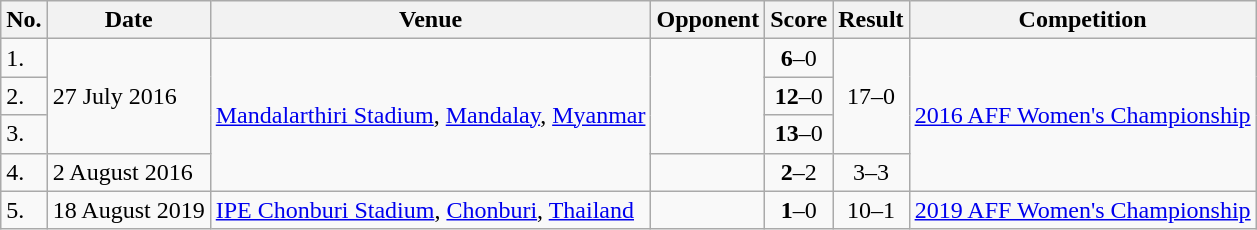<table class="wikitable">
<tr>
<th>No.</th>
<th>Date</th>
<th>Venue</th>
<th>Opponent</th>
<th>Score</th>
<th>Result</th>
<th>Competition</th>
</tr>
<tr>
<td>1.</td>
<td rowspan="3">27 July 2016</td>
<td rowspan="4"><a href='#'>Mandalarthiri Stadium</a>, <a href='#'>Mandalay</a>, <a href='#'>Myanmar</a></td>
<td rowspan="3"></td>
<td align=center><strong>6</strong>–0</td>
<td rowspan="3" align=center>17–0</td>
<td rowspan="4"><a href='#'>2016 AFF Women's Championship</a></td>
</tr>
<tr>
<td>2.</td>
<td align=center><strong>12</strong>–0</td>
</tr>
<tr>
<td>3.</td>
<td align=center><strong>13</strong>–0</td>
</tr>
<tr>
<td>4.</td>
<td>2 August 2016</td>
<td></td>
<td align=center><strong>2</strong>–2</td>
<td align=center>3–3</td>
</tr>
<tr>
<td>5.</td>
<td>18 August 2019</td>
<td><a href='#'>IPE Chonburi Stadium</a>, <a href='#'>Chonburi</a>, <a href='#'>Thailand</a></td>
<td></td>
<td align=center><strong>1</strong>–0</td>
<td align=center>10–1</td>
<td><a href='#'>2019 AFF Women's Championship</a></td>
</tr>
</table>
